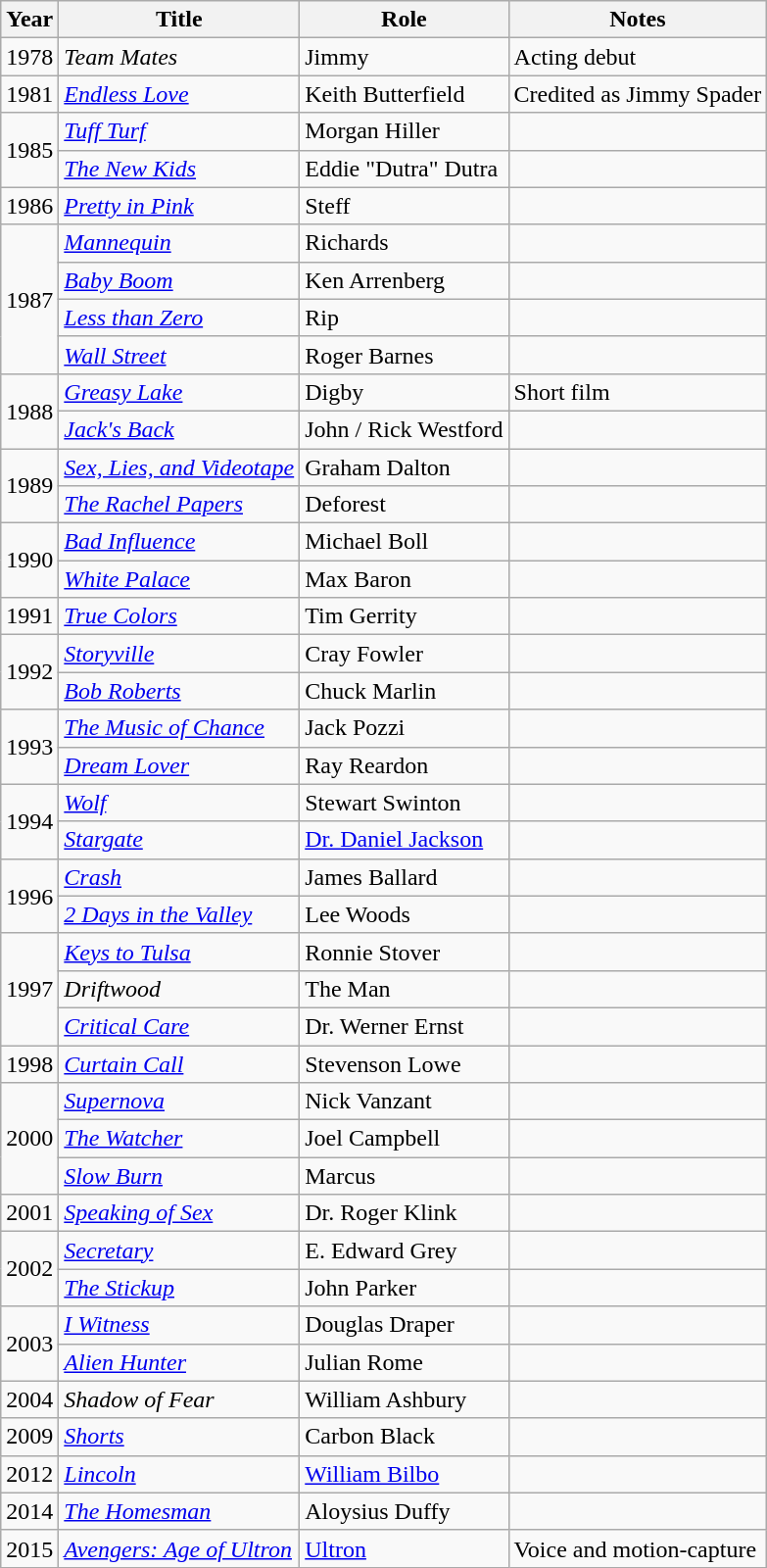<table class="wikitable sortable">
<tr>
<th>Year</th>
<th>Title</th>
<th>Role</th>
<th>Notes</th>
</tr>
<tr>
<td>1978</td>
<td><em>Team Mates</em></td>
<td>Jimmy</td>
<td>Acting debut</td>
</tr>
<tr>
<td>1981</td>
<td><em><a href='#'>Endless Love</a></em></td>
<td>Keith Butterfield</td>
<td>Credited as Jimmy Spader</td>
</tr>
<tr>
<td rowspan="2">1985</td>
<td><em><a href='#'>Tuff Turf</a></em></td>
<td>Morgan Hiller</td>
<td></td>
</tr>
<tr>
<td><em><a href='#'>The New Kids</a></em></td>
<td>Eddie "Dutra" Dutra</td>
<td></td>
</tr>
<tr>
<td>1986</td>
<td><em><a href='#'>Pretty in Pink</a></em></td>
<td>Steff</td>
<td></td>
</tr>
<tr>
<td rowspan="4">1987</td>
<td><em><a href='#'>Mannequin</a></em></td>
<td>Richards</td>
<td></td>
</tr>
<tr>
<td><em><a href='#'>Baby Boom</a></em></td>
<td>Ken Arrenberg</td>
<td></td>
</tr>
<tr>
<td><em><a href='#'>Less than Zero</a></em></td>
<td>Rip</td>
<td></td>
</tr>
<tr>
<td><em><a href='#'>Wall Street</a></em></td>
<td>Roger Barnes</td>
<td></td>
</tr>
<tr>
<td rowspan="2">1988</td>
<td><em><a href='#'>Greasy Lake</a></em></td>
<td>Digby</td>
<td>Short film</td>
</tr>
<tr>
<td><em><a href='#'>Jack's Back</a></em></td>
<td>John / Rick Westford</td>
<td></td>
</tr>
<tr>
<td rowspan="2">1989</td>
<td><em><a href='#'>Sex, Lies, and Videotape</a></em></td>
<td>Graham Dalton</td>
<td></td>
</tr>
<tr>
<td><em><a href='#'>The Rachel Papers</a></em></td>
<td>Deforest</td>
<td></td>
</tr>
<tr>
<td rowspan="2">1990</td>
<td><em><a href='#'>Bad Influence</a></em></td>
<td>Michael Boll</td>
<td></td>
</tr>
<tr>
<td><em><a href='#'>White Palace</a></em></td>
<td>Max Baron</td>
<td></td>
</tr>
<tr>
<td>1991</td>
<td><em><a href='#'>True Colors</a></em></td>
<td>Tim Gerrity</td>
<td></td>
</tr>
<tr>
<td rowspan="2">1992</td>
<td><em><a href='#'>Storyville</a></em></td>
<td>Cray Fowler</td>
<td></td>
</tr>
<tr>
<td><em><a href='#'>Bob Roberts</a></em></td>
<td>Chuck Marlin</td>
<td></td>
</tr>
<tr>
<td rowspan="2">1993</td>
<td><em><a href='#'>The Music of Chance</a></em></td>
<td>Jack Pozzi</td>
<td></td>
</tr>
<tr>
<td><em><a href='#'>Dream Lover</a></em></td>
<td>Ray Reardon</td>
<td></td>
</tr>
<tr>
<td rowspan="2">1994</td>
<td><em><a href='#'>Wolf</a></em></td>
<td>Stewart Swinton</td>
<td></td>
</tr>
<tr>
<td><em><a href='#'>Stargate</a></em></td>
<td><a href='#'>Dr. Daniel Jackson</a></td>
<td></td>
</tr>
<tr>
<td rowspan="2">1996</td>
<td><em><a href='#'>Crash</a></em></td>
<td>James Ballard</td>
<td></td>
</tr>
<tr>
<td><em><a href='#'>2 Days in the Valley</a></em></td>
<td>Lee Woods</td>
<td></td>
</tr>
<tr>
<td rowspan="3">1997</td>
<td><em><a href='#'>Keys to Tulsa</a></em></td>
<td>Ronnie Stover</td>
<td></td>
</tr>
<tr>
<td><em>Driftwood</em></td>
<td>The Man</td>
<td></td>
</tr>
<tr>
<td><em><a href='#'>Critical Care</a></em></td>
<td>Dr. Werner Ernst</td>
<td></td>
</tr>
<tr>
<td>1998</td>
<td><em><a href='#'>Curtain Call</a></em></td>
<td>Stevenson Lowe</td>
<td></td>
</tr>
<tr>
<td rowspan="3">2000</td>
<td><em><a href='#'>Supernova</a></em></td>
<td>Nick Vanzant</td>
<td></td>
</tr>
<tr>
<td><em><a href='#'>The Watcher</a></em></td>
<td>Joel Campbell</td>
<td></td>
</tr>
<tr>
<td><em><a href='#'>Slow Burn</a></em></td>
<td>Marcus</td>
<td></td>
</tr>
<tr>
<td>2001</td>
<td><em><a href='#'>Speaking of Sex</a></em></td>
<td>Dr. Roger Klink</td>
<td></td>
</tr>
<tr>
<td rowspan="2">2002</td>
<td><em><a href='#'>Secretary</a></em></td>
<td>E. Edward Grey</td>
<td></td>
</tr>
<tr>
<td><em><a href='#'>The Stickup</a></em></td>
<td>John Parker</td>
<td></td>
</tr>
<tr>
<td rowspan="2">2003</td>
<td><em><a href='#'>I Witness</a></em></td>
<td>Douglas Draper</td>
<td></td>
</tr>
<tr>
<td><em><a href='#'>Alien Hunter</a></em></td>
<td>Julian Rome</td>
<td></td>
</tr>
<tr>
<td>2004</td>
<td><em>Shadow of Fear</em></td>
<td>William Ashbury</td>
<td></td>
</tr>
<tr>
<td>2009</td>
<td><em><a href='#'>Shorts</a></em></td>
<td>Carbon Black</td>
<td></td>
</tr>
<tr>
<td>2012</td>
<td><em><a href='#'>Lincoln</a></em></td>
<td><a href='#'>William Bilbo</a></td>
<td></td>
</tr>
<tr>
<td>2014</td>
<td><em><a href='#'>The Homesman</a></em></td>
<td>Aloysius Duffy</td>
<td></td>
</tr>
<tr>
<td>2015</td>
<td><em><a href='#'>Avengers: Age of Ultron</a></em></td>
<td><a href='#'>Ultron</a></td>
<td>Voice and motion-capture</td>
</tr>
</table>
